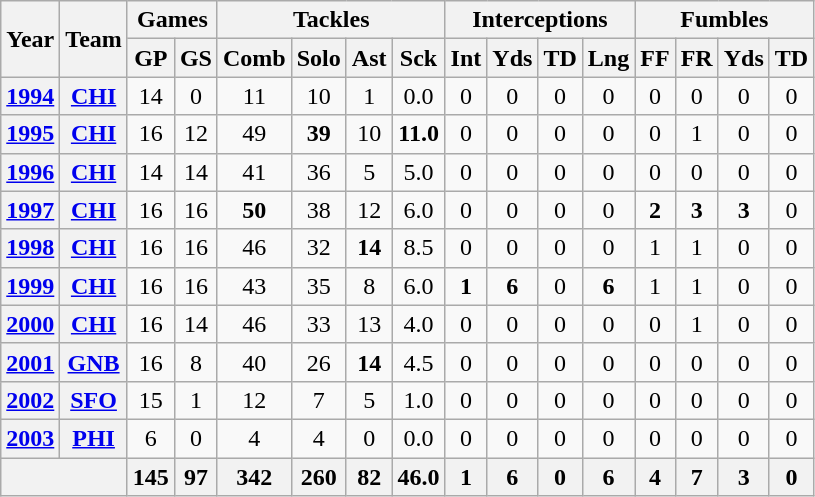<table class="wikitable" style="text-align:center">
<tr>
<th rowspan="2">Year</th>
<th rowspan="2">Team</th>
<th colspan="2">Games</th>
<th colspan="4">Tackles</th>
<th colspan="4">Interceptions</th>
<th colspan="4">Fumbles</th>
</tr>
<tr>
<th>GP</th>
<th>GS</th>
<th>Comb</th>
<th>Solo</th>
<th>Ast</th>
<th>Sck</th>
<th>Int</th>
<th>Yds</th>
<th>TD</th>
<th>Lng</th>
<th>FF</th>
<th>FR</th>
<th>Yds</th>
<th>TD</th>
</tr>
<tr>
<th><a href='#'>1994</a></th>
<th><a href='#'>CHI</a></th>
<td>14</td>
<td>0</td>
<td>11</td>
<td>10</td>
<td>1</td>
<td>0.0</td>
<td>0</td>
<td>0</td>
<td>0</td>
<td>0</td>
<td>0</td>
<td>0</td>
<td>0</td>
<td>0</td>
</tr>
<tr>
<th><a href='#'>1995</a></th>
<th><a href='#'>CHI</a></th>
<td>16</td>
<td>12</td>
<td>49</td>
<td><strong>39</strong></td>
<td>10</td>
<td><strong>11.0</strong></td>
<td>0</td>
<td>0</td>
<td>0</td>
<td>0</td>
<td>0</td>
<td>1</td>
<td>0</td>
<td>0</td>
</tr>
<tr>
<th><a href='#'>1996</a></th>
<th><a href='#'>CHI</a></th>
<td>14</td>
<td>14</td>
<td>41</td>
<td>36</td>
<td>5</td>
<td>5.0</td>
<td>0</td>
<td>0</td>
<td>0</td>
<td>0</td>
<td>0</td>
<td>0</td>
<td>0</td>
<td>0</td>
</tr>
<tr>
<th><a href='#'>1997</a></th>
<th><a href='#'>CHI</a></th>
<td>16</td>
<td>16</td>
<td><strong>50</strong></td>
<td>38</td>
<td>12</td>
<td>6.0</td>
<td>0</td>
<td>0</td>
<td>0</td>
<td>0</td>
<td><strong>2</strong></td>
<td><strong>3</strong></td>
<td><strong>3</strong></td>
<td>0</td>
</tr>
<tr>
<th><a href='#'>1998</a></th>
<th><a href='#'>CHI</a></th>
<td>16</td>
<td>16</td>
<td>46</td>
<td>32</td>
<td><strong>14</strong></td>
<td>8.5</td>
<td>0</td>
<td>0</td>
<td>0</td>
<td>0</td>
<td>1</td>
<td>1</td>
<td>0</td>
<td>0</td>
</tr>
<tr>
<th><a href='#'>1999</a></th>
<th><a href='#'>CHI</a></th>
<td>16</td>
<td>16</td>
<td>43</td>
<td>35</td>
<td>8</td>
<td>6.0</td>
<td><strong>1</strong></td>
<td><strong>6</strong></td>
<td>0</td>
<td><strong>6</strong></td>
<td>1</td>
<td>1</td>
<td>0</td>
<td>0</td>
</tr>
<tr>
<th><a href='#'>2000</a></th>
<th><a href='#'>CHI</a></th>
<td>16</td>
<td>14</td>
<td>46</td>
<td>33</td>
<td>13</td>
<td>4.0</td>
<td>0</td>
<td>0</td>
<td>0</td>
<td>0</td>
<td>0</td>
<td>1</td>
<td>0</td>
<td>0</td>
</tr>
<tr>
<th><a href='#'>2001</a></th>
<th><a href='#'>GNB</a></th>
<td>16</td>
<td>8</td>
<td>40</td>
<td>26</td>
<td><strong>14</strong></td>
<td>4.5</td>
<td>0</td>
<td>0</td>
<td>0</td>
<td>0</td>
<td>0</td>
<td>0</td>
<td>0</td>
<td>0</td>
</tr>
<tr>
<th><a href='#'>2002</a></th>
<th><a href='#'>SFO</a></th>
<td>15</td>
<td>1</td>
<td>12</td>
<td>7</td>
<td>5</td>
<td>1.0</td>
<td>0</td>
<td>0</td>
<td>0</td>
<td>0</td>
<td>0</td>
<td>0</td>
<td>0</td>
<td>0</td>
</tr>
<tr>
<th><a href='#'>2003</a></th>
<th><a href='#'>PHI</a></th>
<td>6</td>
<td>0</td>
<td>4</td>
<td>4</td>
<td>0</td>
<td>0.0</td>
<td>0</td>
<td>0</td>
<td>0</td>
<td>0</td>
<td>0</td>
<td>0</td>
<td>0</td>
<td>0</td>
</tr>
<tr>
<th colspan="2"></th>
<th>145</th>
<th>97</th>
<th>342</th>
<th>260</th>
<th>82</th>
<th>46.0</th>
<th>1</th>
<th>6</th>
<th>0</th>
<th>6</th>
<th>4</th>
<th>7</th>
<th>3</th>
<th>0</th>
</tr>
</table>
